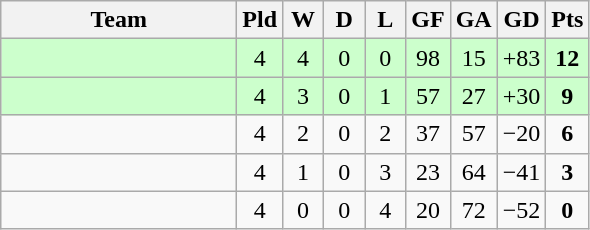<table class="wikitable" style="text-align:center;">
<tr>
<th width=150>Team</th>
<th width=20>Pld</th>
<th width=20>W</th>
<th width=20>D</th>
<th width=20>L</th>
<th width=20>GF</th>
<th width=20>GA</th>
<th width=20>GD</th>
<th width=20>Pts</th>
</tr>
<tr bgcolor=ccffcc>
<td align="left"></td>
<td>4</td>
<td>4</td>
<td>0</td>
<td>0</td>
<td>98</td>
<td>15</td>
<td>+83</td>
<td><strong>12</strong></td>
</tr>
<tr bgcolor=ccffcc>
<td align="left"></td>
<td>4</td>
<td>3</td>
<td>0</td>
<td>1</td>
<td>57</td>
<td>27</td>
<td>+30</td>
<td><strong>9</strong></td>
</tr>
<tr>
<td align="left"></td>
<td>4</td>
<td>2</td>
<td>0</td>
<td>2</td>
<td>37</td>
<td>57</td>
<td>−20</td>
<td><strong>6</strong></td>
</tr>
<tr>
<td align="left"></td>
<td>4</td>
<td>1</td>
<td>0</td>
<td>3</td>
<td>23</td>
<td>64</td>
<td>−41</td>
<td><strong>3</strong></td>
</tr>
<tr>
<td align="left"></td>
<td>4</td>
<td>0</td>
<td>0</td>
<td>4</td>
<td>20</td>
<td>72</td>
<td>−52</td>
<td><strong>0</strong></td>
</tr>
</table>
